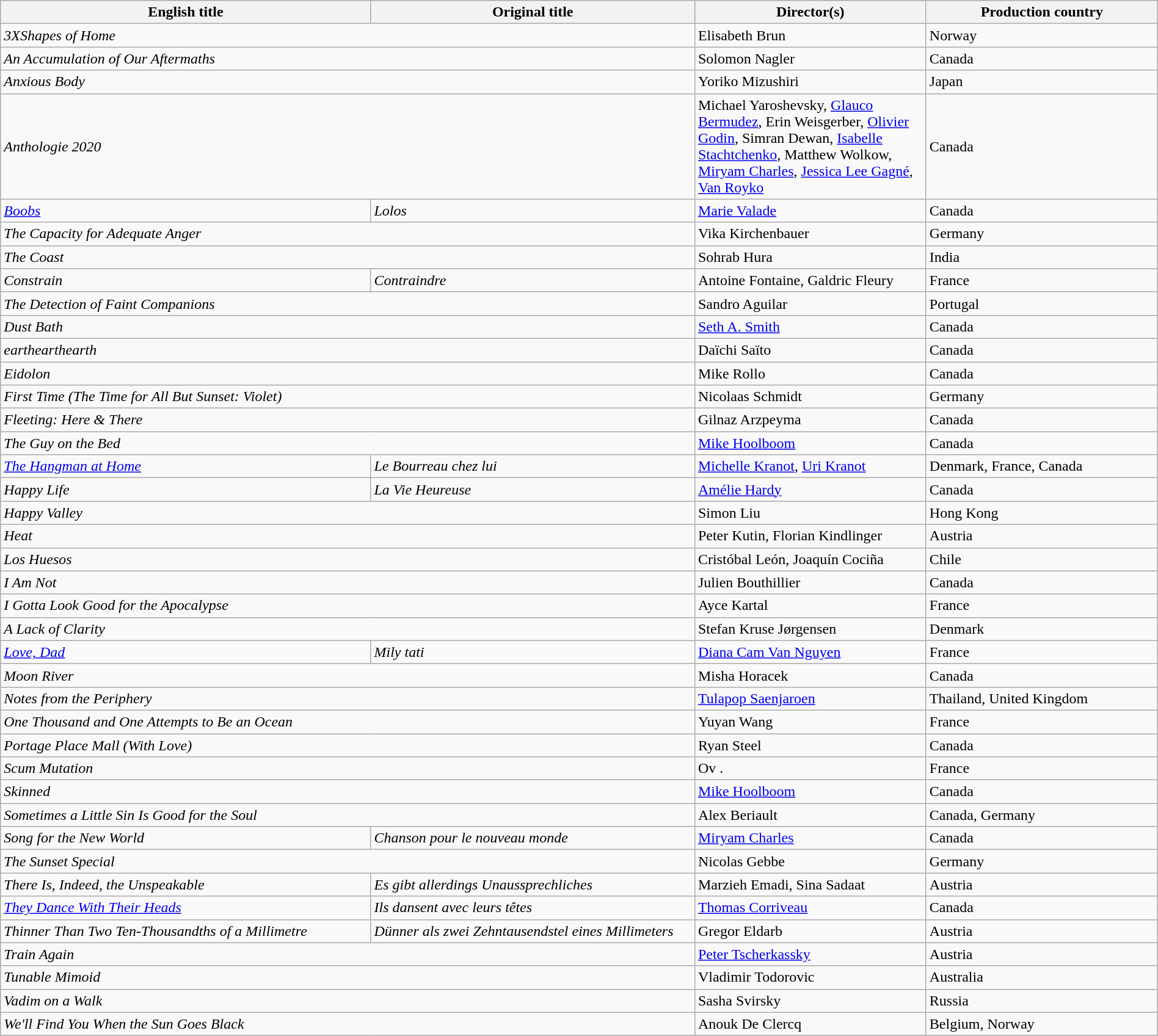<table class="wikitable" width=100%>
<tr>
<th scope="col" width="32%">English title</th>
<th scope="col" width="28%">Original title</th>
<th scope="col" width="20%">Director(s)</th>
<th scope="col" width="20%">Production country</th>
</tr>
<tr>
<td colspan=2><em>3XShapes of Home</em></td>
<td>Elisabeth Brun</td>
<td>Norway</td>
</tr>
<tr>
<td colspan=2><em>An Accumulation of Our Aftermaths</em></td>
<td>Solomon Nagler</td>
<td>Canada</td>
</tr>
<tr>
<td colspan=2><em>Anxious Body</em></td>
<td>Yoriko Mizushiri</td>
<td>Japan</td>
</tr>
<tr>
<td colspan=2><em>Anthologie 2020</em></td>
<td>Michael Yaroshevsky, <a href='#'>Glauco Bermudez</a>, Erin Weisgerber, <a href='#'>Olivier Godin</a>, Simran Dewan, <a href='#'>Isabelle Stachtchenko</a>, Matthew Wolkow, <a href='#'>Miryam Charles</a>, <a href='#'>Jessica Lee Gagné</a>, <a href='#'>Van Royko</a></td>
<td>Canada</td>
</tr>
<tr>
<td><em><a href='#'>Boobs</a></em></td>
<td><em>Lolos</em></td>
<td><a href='#'>Marie Valade</a></td>
<td>Canada</td>
</tr>
<tr>
<td colspan=2><em>The Capacity for Adequate Anger</em></td>
<td>Vika Kirchenbauer</td>
<td>Germany</td>
</tr>
<tr>
<td colspan=2><em>The Coast</em></td>
<td>Sohrab Hura</td>
<td>India</td>
</tr>
<tr>
<td><em>Constrain</em></td>
<td><em>Contraindre</em></td>
<td>Antoine Fontaine, Galdric Fleury</td>
<td>France</td>
</tr>
<tr>
<td colspan=2><em>The Detection of Faint Companions</em></td>
<td>Sandro Aguilar</td>
<td>Portugal</td>
</tr>
<tr>
<td colspan=2><em>Dust Bath</em></td>
<td><a href='#'>Seth A. Smith</a></td>
<td>Canada</td>
</tr>
<tr>
<td colspan=2><em>earthearthearth</em></td>
<td>Daïchi Saïto</td>
<td>Canada</td>
</tr>
<tr>
<td colspan=2><em>Eidolon</em></td>
<td>Mike Rollo</td>
<td>Canada</td>
</tr>
<tr>
<td colspan=2><em>First Time (The Time for All But Sunset: Violet)</em></td>
<td>Nicolaas Schmidt</td>
<td>Germany</td>
</tr>
<tr>
<td colspan=2><em>Fleeting: Here & There</em></td>
<td>Gilnaz Arzpeyma</td>
<td>Canada</td>
</tr>
<tr>
<td colspan=2><em>The Guy on the Bed</em></td>
<td><a href='#'>Mike Hoolboom</a></td>
<td>Canada</td>
</tr>
<tr>
<td><em><a href='#'>The Hangman at Home</a></em></td>
<td><em>Le Bourreau chez lui</em></td>
<td><a href='#'>Michelle Kranot</a>, <a href='#'>Uri Kranot</a></td>
<td>Denmark, France, Canada</td>
</tr>
<tr>
<td><em>Happy Life</em></td>
<td><em>La Vie Heureuse</em></td>
<td><a href='#'>Amélie Hardy</a></td>
<td>Canada</td>
</tr>
<tr>
<td colspan=2><em>Happy Valley</em></td>
<td>Simon Liu</td>
<td>Hong Kong</td>
</tr>
<tr>
<td colspan=2><em>Heat</em></td>
<td>Peter Kutin, Florian Kindlinger</td>
<td>Austria</td>
</tr>
<tr>
<td colspan=2><em>Los Huesos</em></td>
<td>Cristóbal León, Joaquín Cociña</td>
<td>Chile</td>
</tr>
<tr>
<td colspan=2><em>I Am Not</em></td>
<td>Julien Bouthillier</td>
<td>Canada</td>
</tr>
<tr>
<td colspan=2><em>I Gotta Look Good for the Apocalypse</em></td>
<td>Ayce Kartal</td>
<td>France</td>
</tr>
<tr>
<td colspan=2><em>A Lack of Clarity</em></td>
<td>Stefan Kruse Jørgensen</td>
<td>Denmark</td>
</tr>
<tr>
<td><em><a href='#'>Love, Dad</a></em></td>
<td><em>Mily tati</em></td>
<td><a href='#'>Diana Cam Van Nguyen</a></td>
<td>France</td>
</tr>
<tr>
<td colspan=2><em>Moon River</em></td>
<td>Misha Horacek</td>
<td>Canada</td>
</tr>
<tr>
<td colspan=2><em>Notes from the Periphery</em></td>
<td><a href='#'>Tulapop Saenjaroen</a></td>
<td>Thailand, United Kingdom</td>
</tr>
<tr>
<td colspan=2><em>One Thousand and One Attempts to Be an Ocean</em></td>
<td>Yuyan Wang</td>
<td>France</td>
</tr>
<tr>
<td colspan=2><em>Portage Place Mall (With Love)</em></td>
<td>Ryan Steel</td>
<td>Canada</td>
</tr>
<tr>
<td colspan=2><em>Scum Mutation</em></td>
<td>Ov .</td>
<td>France</td>
</tr>
<tr>
<td colspan=2><em>Skinned</em></td>
<td><a href='#'>Mike Hoolboom</a></td>
<td>Canada</td>
</tr>
<tr>
<td colspan=2><em>Sometimes a Little Sin Is Good for the Soul</em></td>
<td>Alex Beriault</td>
<td>Canada, Germany</td>
</tr>
<tr>
<td><em>Song for the New World</em></td>
<td><em>Chanson pour le nouveau monde</em></td>
<td><a href='#'>Miryam Charles</a></td>
<td>Canada</td>
</tr>
<tr>
<td colspan=2><em>The Sunset Special</em></td>
<td>Nicolas Gebbe</td>
<td>Germany</td>
</tr>
<tr>
<td><em>There Is, Indeed, the Unspeakable</em></td>
<td><em>Es gibt allerdings Unaussprechliches</em></td>
<td>Marzieh Emadi, Sina Sadaat</td>
<td>Austria</td>
</tr>
<tr>
<td><em><a href='#'>They Dance With Their Heads</a></em></td>
<td><em>Ils dansent avec leurs têtes</em></td>
<td><a href='#'>Thomas Corriveau</a></td>
<td>Canada</td>
</tr>
<tr>
<td><em>Thinner Than Two Ten-Thousandths of a Millimetre</em></td>
<td><em>Dünner als zwei Zehntausendstel eines Millimeters</em></td>
<td>Gregor Eldarb</td>
<td>Austria</td>
</tr>
<tr>
<td colspan=2><em>Train Again</em></td>
<td><a href='#'>Peter Tscherkassky</a></td>
<td>Austria</td>
</tr>
<tr>
<td colspan=2><em>Tunable Mimoid</em></td>
<td>Vladimir Todorovic</td>
<td>Australia</td>
</tr>
<tr>
<td colspan=2><em>Vadim on a Walk</em></td>
<td>Sasha Svirsky</td>
<td>Russia</td>
</tr>
<tr>
<td colspan=2><em>We'll Find You When the Sun Goes Black</em></td>
<td>Anouk De Clercq</td>
<td>Belgium, Norway</td>
</tr>
</table>
